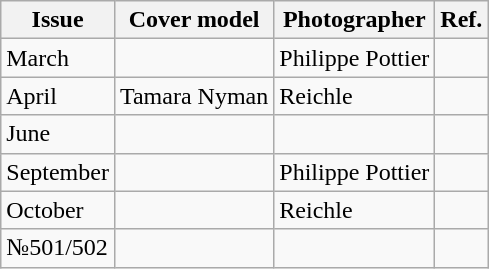<table class="wikitable">
<tr>
<th>Issue</th>
<th>Cover model</th>
<th>Photographer</th>
<th>Ref.</th>
</tr>
<tr>
<td>March</td>
<td></td>
<td>Philippe Pottier</td>
<td></td>
</tr>
<tr>
<td>April</td>
<td>Tamara Nyman</td>
<td>Reichle</td>
<td></td>
</tr>
<tr>
<td>June</td>
<td></td>
<td></td>
<td></td>
</tr>
<tr>
<td>September</td>
<td></td>
<td>Philippe Pottier</td>
<td></td>
</tr>
<tr>
<td>October</td>
<td></td>
<td>Reichle</td>
<td></td>
</tr>
<tr>
<td>№501/502</td>
<td></td>
<td></td>
<td></td>
</tr>
</table>
